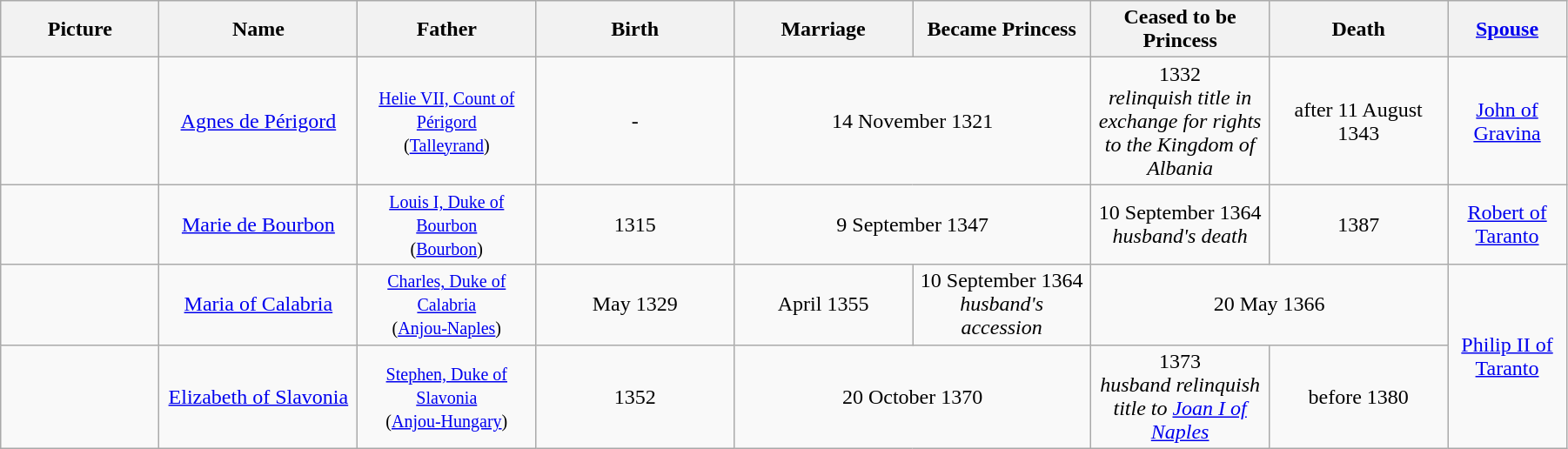<table style="width:95%;" class="wikitable">
<tr>
<th style="width:8%;">Picture</th>
<th style="width:10%;">Name</th>
<th style="width:9%;">Father</th>
<th style="width:10%;">Birth</th>
<th style="width:9%;">Marriage</th>
<th style="width:9%;">Became Princess</th>
<th style="width:9%;">Ceased to be Princess</th>
<th style="width:9%;">Death</th>
<th style="width:6%;"><a href='#'>Spouse</a></th>
</tr>
<tr>
<td style="text-align:center;"></td>
<td style="text-align:center;"><a href='#'>Agnes de Périgord</a></td>
<td style="text-align:center;"><small><a href='#'>Helie VII, Count of Périgord</a><br>(<a href='#'>Talleyrand</a>)</small></td>
<td style="text-align:center;">-</td>
<td style="text-align:center;" colspan="2">14 November 1321</td>
<td style="text-align:center;">1332<br><em>relinquish title in exchange for rights to the Kingdom of Albania</em></td>
<td style="text-align:center;">after 11 August 1343</td>
<td style="text-align:center;"><a href='#'>John of Gravina</a></td>
</tr>
<tr>
<td style="text-align:center;"></td>
<td style="text-align:center;"><a href='#'>Marie de Bourbon</a></td>
<td style="text-align:center;"><small><a href='#'>Louis I, Duke of Bourbon</a><br>(<a href='#'>Bourbon</a>)</small></td>
<td style="text-align:center;">1315</td>
<td style="text-align:center;" colspan="2">9 September 1347</td>
<td style="text-align:center;">10 September 1364<br><em>husband's death</em></td>
<td style="text-align:center;">1387</td>
<td style="text-align:center;"><a href='#'>Robert of Taranto</a></td>
</tr>
<tr>
<td style="text-align:center;"></td>
<td style="text-align:center;"><a href='#'>Maria of Calabria</a></td>
<td style="text-align:center;"><small><a href='#'>Charles, Duke of Calabria</a><br>(<a href='#'>Anjou-Naples</a>)</small></td>
<td style="text-align:center;">May 1329</td>
<td style="text-align:center;">April 1355</td>
<td style="text-align:center;">10 September 1364<br><em>husband's accession</em></td>
<td style="text-align:center;" colspan="2">20 May 1366</td>
<td style="text-align:center;" rowspan="2"><a href='#'>Philip II of Taranto</a></td>
</tr>
<tr>
<td style="text-align:center;"></td>
<td style="text-align:center;"><a href='#'>Elizabeth of Slavonia</a></td>
<td style="text-align:center;"><small><a href='#'>Stephen, Duke of Slavonia</a><br>(<a href='#'>Anjou-Hungary</a>)</small></td>
<td style="text-align:center;">1352</td>
<td style="text-align:center;" colspan="2">20 October 1370</td>
<td style="text-align:center;">1373<br><em>husband relinquish title to <a href='#'>Joan I of Naples</a></em></td>
<td style="text-align:center;">before 1380</td>
</tr>
</table>
